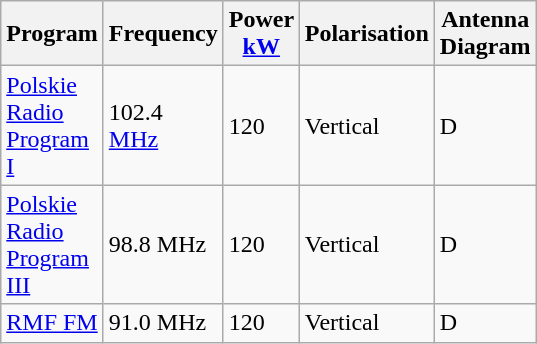<table class="wikitable" style="width: 350px;">
<tr>
<th>Program</th>
<th>Frequency</th>
<th>Power <a href='#'>kW</a></th>
<th>Polarisation</th>
<th>Antenna Diagram</th>
</tr>
<tr>
<td><a href='#'>Polskie Radio Program I</a></td>
<td>102.4 <a href='#'>MHz</a></td>
<td>120</td>
<td>Vertical</td>
<td>D</td>
</tr>
<tr>
<td><a href='#'>Polskie Radio Program III</a></td>
<td>98.8 MHz</td>
<td>120</td>
<td>Vertical</td>
<td>D</td>
</tr>
<tr>
<td><a href='#'>RMF FM</a></td>
<td>91.0 MHz</td>
<td>120</td>
<td>Vertical</td>
<td>D</td>
</tr>
</table>
